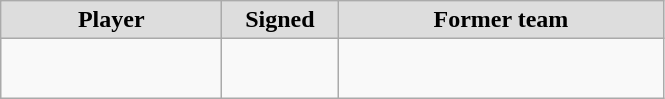<table class="wikitable" style="text-align: center">
<tr align="center" bgcolor="#dddddd">
<td style="width:140px"><strong>Player</strong></td>
<td style="width:70px"><strong>Signed</strong></td>
<td style="width:210px"><strong>Former team</strong></td>
</tr>
<tr style="height:40px">
<td></td>
<td style="font-size: 80%"></td>
<td></td>
</tr>
</table>
